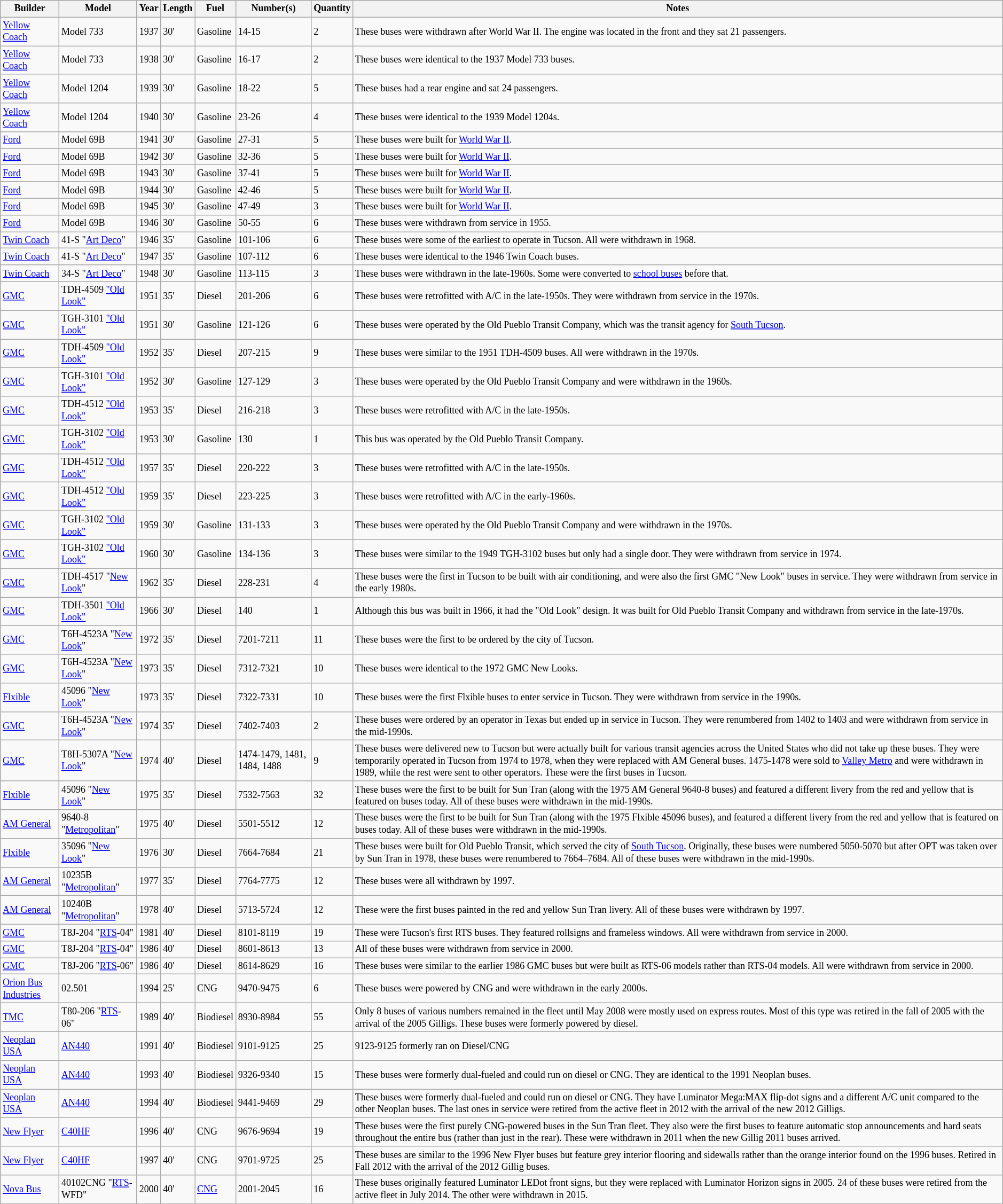<table class="wikitable sortable" style="font-size: 75%;" |>
<tr>
<th>Builder</th>
<th>Model</th>
<th>Year</th>
<th>Length</th>
<th>Fuel</th>
<th>Number(s)</th>
<th>Quantity</th>
<th>Notes</th>
</tr>
<tr>
<td><a href='#'>Yellow Coach</a></td>
<td>Model 733</td>
<td>1937</td>
<td>30'</td>
<td>Gasoline</td>
<td>14-15</td>
<td>2</td>
<td>These buses were withdrawn after World War II. The engine was located in the front and they sat 21 passengers.</td>
</tr>
<tr>
<td><a href='#'>Yellow Coach</a></td>
<td>Model 733</td>
<td>1938</td>
<td>30'</td>
<td>Gasoline</td>
<td>16-17</td>
<td>2</td>
<td>These buses were identical to the 1937 Model 733 buses.</td>
</tr>
<tr>
<td><a href='#'>Yellow Coach</a></td>
<td>Model 1204</td>
<td>1939</td>
<td>30'</td>
<td>Gasoline</td>
<td>18-22</td>
<td>5</td>
<td>These buses had a rear engine and sat 24 passengers.</td>
</tr>
<tr>
<td><a href='#'>Yellow Coach</a></td>
<td>Model 1204</td>
<td>1940</td>
<td>30'</td>
<td>Gasoline</td>
<td>23-26</td>
<td>4</td>
<td>These buses were identical to the 1939 Model 1204s.</td>
</tr>
<tr>
<td><a href='#'>Ford</a></td>
<td>Model 69B</td>
<td>1941</td>
<td>30'</td>
<td>Gasoline</td>
<td>27-31</td>
<td>5</td>
<td>These buses were built for <a href='#'>World War II</a>.</td>
</tr>
<tr>
<td><a href='#'>Ford</a></td>
<td>Model 69B</td>
<td>1942</td>
<td>30'</td>
<td>Gasoline</td>
<td>32-36</td>
<td>5</td>
<td>These buses were built for <a href='#'>World War II</a>.</td>
</tr>
<tr>
<td><a href='#'>Ford</a></td>
<td>Model 69B</td>
<td>1943</td>
<td>30'</td>
<td>Gasoline</td>
<td>37-41</td>
<td>5</td>
<td>These buses were built for <a href='#'>World War II</a>.</td>
</tr>
<tr>
<td><a href='#'>Ford</a></td>
<td>Model 69B</td>
<td>1944</td>
<td>30'</td>
<td>Gasoline</td>
<td>42-46</td>
<td>5</td>
<td>These buses were built for <a href='#'>World War II</a>.</td>
</tr>
<tr>
<td><a href='#'>Ford</a></td>
<td>Model 69B</td>
<td>1945</td>
<td>30'</td>
<td>Gasoline</td>
<td>47-49</td>
<td>3</td>
<td>These buses were built for <a href='#'>World War II</a>.</td>
</tr>
<tr>
<td><a href='#'>Ford</a></td>
<td>Model 69B</td>
<td>1946</td>
<td>30'</td>
<td>Gasoline</td>
<td>50-55</td>
<td>6</td>
<td>These buses were withdrawn from service in 1955.</td>
</tr>
<tr>
<td><a href='#'>Twin Coach</a></td>
<td>41-S "<a href='#'>Art Deco</a>"</td>
<td>1946</td>
<td>35'</td>
<td>Gasoline</td>
<td>101-106</td>
<td>6</td>
<td>These buses were some of the earliest to operate in Tucson. All were withdrawn in 1968.</td>
</tr>
<tr>
<td><a href='#'>Twin Coach</a></td>
<td>41-S "<a href='#'>Art Deco</a>"</td>
<td>1947</td>
<td>35'</td>
<td>Gasoline</td>
<td>107-112</td>
<td>6</td>
<td>These buses were identical to the 1946 Twin Coach buses.</td>
</tr>
<tr>
<td><a href='#'>Twin Coach</a></td>
<td>34-S "<a href='#'>Art Deco</a>"</td>
<td>1948</td>
<td>30'</td>
<td>Gasoline</td>
<td>113-115</td>
<td>3</td>
<td>These buses were withdrawn in the late-1960s. Some were converted to <a href='#'>school buses</a> before that.</td>
</tr>
<tr>
<td><a href='#'>GMC</a></td>
<td>TDH-4509 <a href='#'>"Old Look"</a></td>
<td>1951</td>
<td>35'</td>
<td>Diesel</td>
<td>201-206</td>
<td>6</td>
<td>These buses were retrofitted with A/C in the late-1950s. They were withdrawn from service in the 1970s.</td>
</tr>
<tr>
<td><a href='#'>GMC</a></td>
<td>TGH-3101 <a href='#'>"Old Look"</a></td>
<td>1951</td>
<td>30'</td>
<td>Gasoline</td>
<td>121-126</td>
<td>6</td>
<td>These buses were operated by the Old Pueblo Transit Company, which was the transit agency for <a href='#'>South Tucson</a>.</td>
</tr>
<tr>
<td><a href='#'>GMC</a></td>
<td>TDH-4509 <a href='#'>"Old Look"</a></td>
<td>1952</td>
<td>35'</td>
<td>Diesel</td>
<td>207-215</td>
<td>9</td>
<td>These buses were similar to the 1951 TDH-4509 buses. All were withdrawn in the 1970s.</td>
</tr>
<tr>
<td><a href='#'>GMC</a></td>
<td>TGH-3101 <a href='#'>"Old Look"</a></td>
<td>1952</td>
<td>30'</td>
<td>Gasoline</td>
<td>127-129</td>
<td>3</td>
<td>These buses were operated by the Old Pueblo Transit Company and were withdrawn in the 1960s.</td>
</tr>
<tr>
<td><a href='#'>GMC</a></td>
<td>TDH-4512 <a href='#'>"Old Look"</a></td>
<td>1953</td>
<td>35'</td>
<td>Diesel</td>
<td>216-218</td>
<td>3</td>
<td>These buses were retrofitted with A/C in the late-1950s.</td>
</tr>
<tr>
<td><a href='#'>GMC</a></td>
<td>TGH-3102 <a href='#'>"Old Look"</a></td>
<td>1953</td>
<td>30'</td>
<td>Gasoline</td>
<td>130</td>
<td>1</td>
<td>This bus was operated by the Old Pueblo Transit Company.</td>
</tr>
<tr>
<td><a href='#'>GMC</a></td>
<td>TDH-4512 <a href='#'>"Old Look"</a></td>
<td>1957</td>
<td>35'</td>
<td>Diesel</td>
<td>220-222</td>
<td>3</td>
<td>These buses were retrofitted with A/C in the late-1950s.</td>
</tr>
<tr>
<td><a href='#'>GMC</a></td>
<td>TDH-4512 <a href='#'>"Old Look"</a></td>
<td>1959</td>
<td>35'</td>
<td>Diesel</td>
<td>223-225</td>
<td>3</td>
<td>These buses were retrofitted with A/C in the early-1960s.</td>
</tr>
<tr>
<td><a href='#'>GMC</a></td>
<td>TGH-3102 <a href='#'>"Old Look"</a></td>
<td>1959</td>
<td>30'</td>
<td>Gasoline</td>
<td>131-133</td>
<td>3</td>
<td>These buses were operated by the Old Pueblo Transit Company and were withdrawn in the 1970s.</td>
</tr>
<tr>
<td><a href='#'>GMC</a></td>
<td>TGH-3102 <a href='#'>"Old Look"</a></td>
<td>1960</td>
<td>30'</td>
<td>Gasoline</td>
<td>134-136</td>
<td>3</td>
<td>These buses were similar to the 1949 TGH-3102 buses but only had a single door. They were withdrawn from service in 1974.</td>
</tr>
<tr>
<td><a href='#'>GMC</a></td>
<td>TDH-4517 "<a href='#'>New Look</a>"</td>
<td>1962</td>
<td>35'</td>
<td>Diesel</td>
<td>228-231</td>
<td>4</td>
<td>These buses were the first in Tucson to be built with air conditioning, and were also the first GMC "New Look" buses in service. They were withdrawn from service in the early 1980s.</td>
</tr>
<tr>
<td><a href='#'>GMC</a></td>
<td>TDH-3501 <a href='#'>"Old Look"</a></td>
<td>1966</td>
<td>30'</td>
<td>Diesel</td>
<td>140</td>
<td>1</td>
<td>Although this bus was built in 1966, it had the "Old Look" design. It was built for Old Pueblo Transit Company and withdrawn from service in the late-1970s.</td>
</tr>
<tr>
<td><a href='#'>GMC</a></td>
<td>T6H-4523A "<a href='#'>New Look</a>"</td>
<td>1972</td>
<td>35'</td>
<td>Diesel</td>
<td>7201-7211</td>
<td>11</td>
<td>These buses were the first to be ordered by the city of Tucson.</td>
</tr>
<tr>
<td><a href='#'>GMC</a></td>
<td>T6H-4523A "<a href='#'>New Look</a>"</td>
<td>1973</td>
<td>35'</td>
<td>Diesel</td>
<td>7312-7321</td>
<td>10</td>
<td>These buses were identical to the 1972 GMC New Looks.</td>
</tr>
<tr>
<td><a href='#'>Flxible</a></td>
<td>45096 "<a href='#'>New Look</a>"</td>
<td>1973</td>
<td>35'</td>
<td>Diesel</td>
<td>7322-7331</td>
<td>10</td>
<td>These buses were the first Flxible buses to enter service in Tucson. They were withdrawn from service in the 1990s.</td>
</tr>
<tr>
<td><a href='#'>GMC</a></td>
<td>T6H-4523A "<a href='#'>New Look</a>"</td>
<td>1974</td>
<td>35'</td>
<td>Diesel</td>
<td>7402-7403</td>
<td>2</td>
<td>These buses were ordered by an operator in Texas but ended up in service in Tucson. They were renumbered from 1402 to 1403 and were withdrawn from service in the mid-1990s.</td>
</tr>
<tr>
<td><a href='#'>GMC</a></td>
<td>T8H-5307A "<a href='#'>New Look</a>"</td>
<td>1974</td>
<td>40'</td>
<td>Diesel</td>
<td>1474-1479, 1481, 1484, 1488</td>
<td>9</td>
<td>These buses were delivered new to Tucson but were actually built for various transit agencies across the United States who did not take up these buses. They were temporarily operated in Tucson from 1974 to 1978, when they were replaced with AM General buses. 1475-1478 were sold to <a href='#'>Valley Metro</a> and were withdrawn in 1989, while the rest were sent to other operators. These were the first  buses in Tucson.</td>
</tr>
<tr>
<td><a href='#'>Flxible</a></td>
<td>45096 "<a href='#'>New Look</a>"</td>
<td>1975</td>
<td>35'</td>
<td>Diesel</td>
<td>7532-7563</td>
<td>32</td>
<td>These buses were the first to be built for Sun Tran (along with the 1975 AM General 9640-8 buses) and featured a different livery from the red and yellow that is featured on buses today. All of these buses were withdrawn in the mid-1990s.</td>
</tr>
<tr>
<td><a href='#'>AM General</a></td>
<td>9640-8 "<a href='#'>Metropolitan</a>"</td>
<td>1975</td>
<td>40'</td>
<td>Diesel</td>
<td>5501-5512</td>
<td>12</td>
<td>These buses were the first to be built for Sun Tran (along with the 1975 Flxible 45096 buses), and featured a different livery from the red and yellow that is featured on buses today. All of these buses were withdrawn in the mid-1990s.</td>
</tr>
<tr>
<td><a href='#'>Flxible</a></td>
<td>35096 "<a href='#'>New Look</a>"</td>
<td>1976</td>
<td>30'</td>
<td>Diesel</td>
<td>7664-7684</td>
<td>21</td>
<td>These buses were built for Old Pueblo Transit, which served the city of <a href='#'>South Tucson</a>. Originally, these buses were numbered 5050-5070 but after OPT was taken over by Sun Tran in 1978, these buses were renumbered to 7664–7684. All of these buses were withdrawn in the mid-1990s.</td>
</tr>
<tr>
<td><a href='#'>AM General</a></td>
<td>10235B "<a href='#'>Metropolitan</a>"</td>
<td>1977</td>
<td>35'</td>
<td>Diesel</td>
<td>7764-7775</td>
<td>12</td>
<td>These buses were all withdrawn by 1997.</td>
</tr>
<tr>
<td><a href='#'>AM General</a></td>
<td>10240B "<a href='#'>Metropolitan</a>"</td>
<td>1978</td>
<td>40'</td>
<td>Diesel</td>
<td>5713-5724</td>
<td>12</td>
<td>These were the first buses painted in the red and yellow Sun Tran livery. All of these buses were withdrawn by 1997.</td>
</tr>
<tr>
<td><a href='#'>GMC</a></td>
<td>T8J-204 "<a href='#'>RTS</a>-04"</td>
<td>1981</td>
<td>40'</td>
<td>Diesel</td>
<td>8101-8119</td>
<td>19</td>
<td>These were Tucson's first RTS buses. They featured rollsigns and frameless windows. All were withdrawn from service in 2000.</td>
</tr>
<tr>
<td><a href='#'>GMC</a></td>
<td>T8J-204 "<a href='#'>RTS</a>-04"</td>
<td>1986</td>
<td>40'</td>
<td>Diesel</td>
<td>8601-8613</td>
<td>13</td>
<td>All of these buses were withdrawn from service in 2000.</td>
</tr>
<tr>
<td><a href='#'>GMC</a></td>
<td>T8J-206 "<a href='#'>RTS</a>-06"</td>
<td>1986</td>
<td>40'</td>
<td>Diesel</td>
<td>8614-8629</td>
<td>16</td>
<td>These buses were similar to the earlier 1986 GMC buses but were built as RTS-06 models rather than RTS-04 models. All were withdrawn from service in 2000.</td>
</tr>
<tr>
<td><a href='#'>Orion Bus Industries</a></td>
<td>02.501</td>
<td>1994</td>
<td>25'</td>
<td>CNG</td>
<td>9470-9475</td>
<td>6</td>
<td>These buses were powered by CNG and were withdrawn in the early 2000s.</td>
</tr>
<tr>
<td><a href='#'>TMC</a></td>
<td>T80-206 "<a href='#'>RTS</a>-06"</td>
<td>1989</td>
<td>40'</td>
<td>Biodiesel</td>
<td>8930-8984</td>
<td>55</td>
<td>Only 8 buses of various numbers remained in the fleet until May 2008 were mostly used on express routes.  Most of this type was retired in the fall of 2005 with the arrival of the 2005 Gilligs. These buses were formerly powered by diesel.</td>
</tr>
<tr>
<td><a href='#'>Neoplan USA</a></td>
<td><a href='#'>AN440</a></td>
<td>1991</td>
<td>40'</td>
<td>Biodiesel</td>
<td>9101-9125</td>
<td>25</td>
<td>9123-9125 formerly ran on Diesel/CNG</td>
</tr>
<tr>
<td><a href='#'>Neoplan USA</a></td>
<td><a href='#'>AN440</a></td>
<td>1993</td>
<td>40'</td>
<td>Biodiesel</td>
<td>9326-9340</td>
<td>15</td>
<td>These buses were formerly dual-fueled and could run on diesel or CNG. They are identical to the 1991 Neoplan buses.</td>
</tr>
<tr>
<td><a href='#'>Neoplan USA</a></td>
<td><a href='#'>AN440</a></td>
<td>1994</td>
<td>40'</td>
<td>Biodiesel</td>
<td>9441-9469</td>
<td>29</td>
<td>These buses were formerly dual-fueled and could run on diesel or CNG. They have Luminator Mega:MAX flip-dot signs and a different A/C unit compared to the other Neoplan buses. The last ones in service were retired from the active fleet in 2012 with the arrival of the new 2012 Gilligs.</td>
</tr>
<tr>
<td><a href='#'>New Flyer</a></td>
<td><a href='#'>C40HF</a></td>
<td>1996</td>
<td>40'</td>
<td>CNG</td>
<td>9676-9694</td>
<td>19</td>
<td>These buses were the first purely CNG-powered buses in the Sun Tran fleet. They also were the first buses to feature automatic stop announcements and hard seats throughout the entire bus (rather than just in the rear). These were withdrawn in 2011 when the new Gillig 2011 buses arrived.</td>
</tr>
<tr>
<td><a href='#'>New Flyer</a></td>
<td><a href='#'>C40HF</a></td>
<td>1997</td>
<td>40'</td>
<td>CNG</td>
<td>9701-9725</td>
<td>25</td>
<td>These buses are similar to the 1996 New Flyer buses but feature grey interior flooring and sidewalls rather than the orange interior found on the 1996 buses. Retired in Fall 2012 with the arrival of the 2012 Gillig buses.</td>
</tr>
<tr>
<td><a href='#'>Nova Bus</a></td>
<td>40102CNG "<a href='#'>RTS</a>-WFD"</td>
<td>2000</td>
<td>40'</td>
<td><a href='#'>CNG</a></td>
<td>2001-2045</td>
<td>16</td>
<td>These buses originally featured Luminator LEDot front signs, but they were replaced with Luminator Horizon signs in 2005. 24 of these buses were retired from the active fleet in July 2014. The other were withdrawn in 2015.</td>
</tr>
</table>
